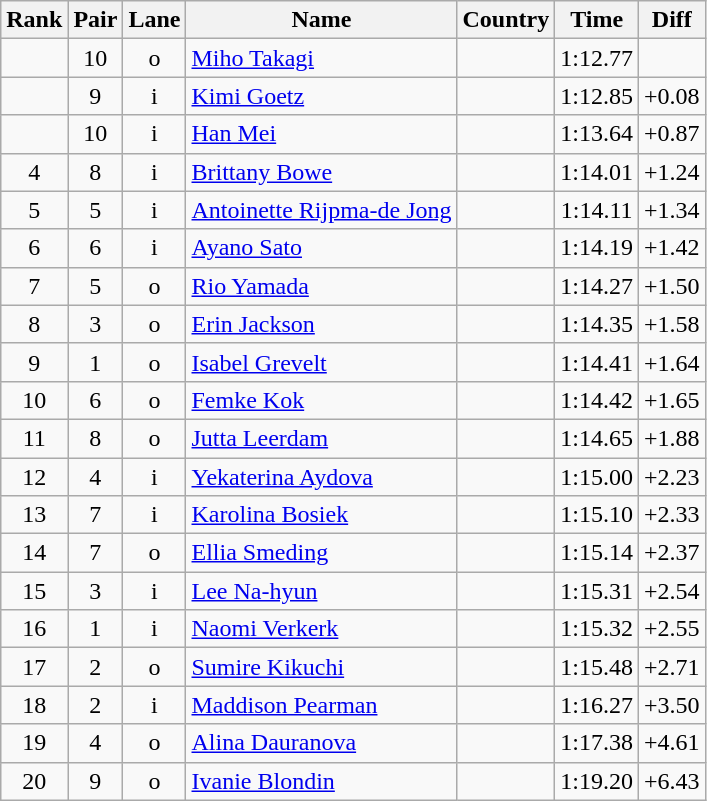<table class="wikitable sortable" style="text-align:center">
<tr>
<th>Rank</th>
<th>Pair</th>
<th>Lane</th>
<th>Name</th>
<th>Country</th>
<th>Time</th>
<th>Diff</th>
</tr>
<tr>
<td></td>
<td>10</td>
<td>o</td>
<td align=left><a href='#'>Miho Takagi</a></td>
<td align=left></td>
<td>1:12.77</td>
<td></td>
</tr>
<tr>
<td></td>
<td>9</td>
<td>i</td>
<td align=left><a href='#'>Kimi Goetz</a></td>
<td align=left></td>
<td>1:12.85</td>
<td>+0.08</td>
</tr>
<tr>
<td></td>
<td>10</td>
<td>i</td>
<td align=left><a href='#'>Han Mei</a></td>
<td align=left></td>
<td>1:13.64</td>
<td>+0.87</td>
</tr>
<tr>
<td>4</td>
<td>8</td>
<td>i</td>
<td align=left><a href='#'>Brittany Bowe</a></td>
<td align=left></td>
<td>1:14.01</td>
<td>+1.24</td>
</tr>
<tr>
<td>5</td>
<td>5</td>
<td>i</td>
<td align=left><a href='#'>Antoinette Rijpma-de Jong</a></td>
<td align=left></td>
<td>1:14.11</td>
<td>+1.34</td>
</tr>
<tr>
<td>6</td>
<td>6</td>
<td>i</td>
<td align=left><a href='#'>Ayano Sato</a></td>
<td align=left></td>
<td>1:14.19</td>
<td>+1.42</td>
</tr>
<tr>
<td>7</td>
<td>5</td>
<td>o</td>
<td align=left><a href='#'>Rio Yamada</a></td>
<td align=left></td>
<td>1:14.27</td>
<td>+1.50</td>
</tr>
<tr>
<td>8</td>
<td>3</td>
<td>o</td>
<td align=left><a href='#'>Erin Jackson</a></td>
<td align=left></td>
<td>1:14.35</td>
<td>+1.58</td>
</tr>
<tr>
<td>9</td>
<td>1</td>
<td>o</td>
<td align=left><a href='#'>Isabel Grevelt</a></td>
<td align=left></td>
<td>1:14.41</td>
<td>+1.64</td>
</tr>
<tr>
<td>10</td>
<td>6</td>
<td>o</td>
<td align=left><a href='#'>Femke Kok</a></td>
<td align=left></td>
<td>1:14.42</td>
<td>+1.65</td>
</tr>
<tr>
<td>11</td>
<td>8</td>
<td>o</td>
<td align=left><a href='#'>Jutta Leerdam</a></td>
<td align=left></td>
<td>1:14.65</td>
<td>+1.88</td>
</tr>
<tr>
<td>12</td>
<td>4</td>
<td>i</td>
<td align=left><a href='#'>Yekaterina Aydova</a></td>
<td align=left></td>
<td>1:15.00</td>
<td>+2.23</td>
</tr>
<tr>
<td>13</td>
<td>7</td>
<td>i</td>
<td align=left><a href='#'>Karolina Bosiek</a></td>
<td align=left></td>
<td>1:15.10</td>
<td>+2.33</td>
</tr>
<tr>
<td>14</td>
<td>7</td>
<td>o</td>
<td align=left><a href='#'>Ellia Smeding</a></td>
<td align=left></td>
<td>1:15.14</td>
<td>+2.37</td>
</tr>
<tr>
<td>15</td>
<td>3</td>
<td>i</td>
<td align=left><a href='#'>Lee Na-hyun</a></td>
<td align=left></td>
<td>1:15.31</td>
<td>+2.54</td>
</tr>
<tr>
<td>16</td>
<td>1</td>
<td>i</td>
<td align=left><a href='#'>Naomi Verkerk</a></td>
<td align=left></td>
<td>1:15.32</td>
<td>+2.55</td>
</tr>
<tr>
<td>17</td>
<td>2</td>
<td>o</td>
<td align=left><a href='#'>Sumire Kikuchi</a></td>
<td align=left></td>
<td>1:15.48</td>
<td>+2.71</td>
</tr>
<tr>
<td>18</td>
<td>2</td>
<td>i</td>
<td align=left><a href='#'>Maddison Pearman</a></td>
<td align=left></td>
<td>1:16.27</td>
<td>+3.50</td>
</tr>
<tr>
<td>19</td>
<td>4</td>
<td>o</td>
<td align=left><a href='#'>Alina Dauranova</a></td>
<td align=left></td>
<td>1:17.38</td>
<td>+4.61</td>
</tr>
<tr>
<td>20</td>
<td>9</td>
<td>o</td>
<td align=left><a href='#'>Ivanie Blondin</a></td>
<td align=left></td>
<td>1:19.20</td>
<td>+6.43</td>
</tr>
</table>
